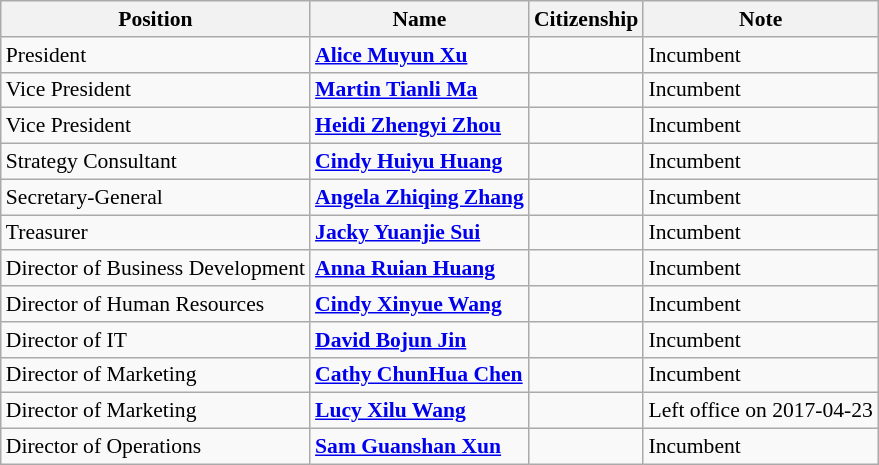<table class="wikitable" style="font-size:90%; text-align:left;">
<tr>
<th>Position</th>
<th>Name</th>
<th>Citizenship</th>
<th>Note</th>
</tr>
<tr>
<td>President</td>
<td><strong><a href='#'>Alice Muyun Xu</a></strong></td>
<td></td>
<td>Incumbent</td>
</tr>
<tr>
<td>Vice President</td>
<td><strong><a href='#'>Martin Tianli Ma</a></strong></td>
<td></td>
<td>Incumbent</td>
</tr>
<tr>
<td>Vice President</td>
<td><strong><a href='#'>Heidi Zhengyi Zhou</a></strong></td>
<td></td>
<td>Incumbent</td>
</tr>
<tr>
<td>Strategy Consultant</td>
<td><strong><a href='#'>Cindy Huiyu Huang</a></strong></td>
<td></td>
<td>Incumbent</td>
</tr>
<tr>
<td>Secretary-General</td>
<td><strong><a href='#'>Angela Zhiqing Zhang</a></strong></td>
<td></td>
<td>Incumbent</td>
</tr>
<tr>
<td>Treasurer</td>
<td><strong><a href='#'>Jacky Yuanjie Sui</a></strong></td>
<td></td>
<td>Incumbent</td>
</tr>
<tr>
<td>Director of Business Development</td>
<td><strong><a href='#'>Anna Ruian Huang</a></strong></td>
<td></td>
<td>Incumbent</td>
</tr>
<tr>
<td>Director of Human Resources</td>
<td><strong><a href='#'>Cindy Xinyue Wang</a></strong></td>
<td></td>
<td>Incumbent</td>
</tr>
<tr>
<td>Director of IT</td>
<td><strong><a href='#'>David Bojun Jin</a></strong></td>
<td></td>
<td>Incumbent</td>
</tr>
<tr>
<td>Director of Marketing</td>
<td><strong><a href='#'>Cathy ChunHua Chen</a></strong></td>
<td></td>
<td>Incumbent</td>
</tr>
<tr>
<td>Director of Marketing</td>
<td><strong><a href='#'>Lucy Xilu Wang</a></strong></td>
<td></td>
<td>Left office on 2017-04-23</td>
</tr>
<tr>
<td>Director of Operations</td>
<td><strong><a href='#'>Sam Guanshan Xun</a></strong></td>
<td></td>
<td>Incumbent</td>
</tr>
</table>
